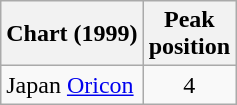<table class="wikitable">
<tr>
<th>Chart (1999)</th>
<th>Peak<br>position</th>
</tr>
<tr>
<td>Japan <a href='#'>Oricon</a></td>
<td align="center">4</td>
</tr>
</table>
